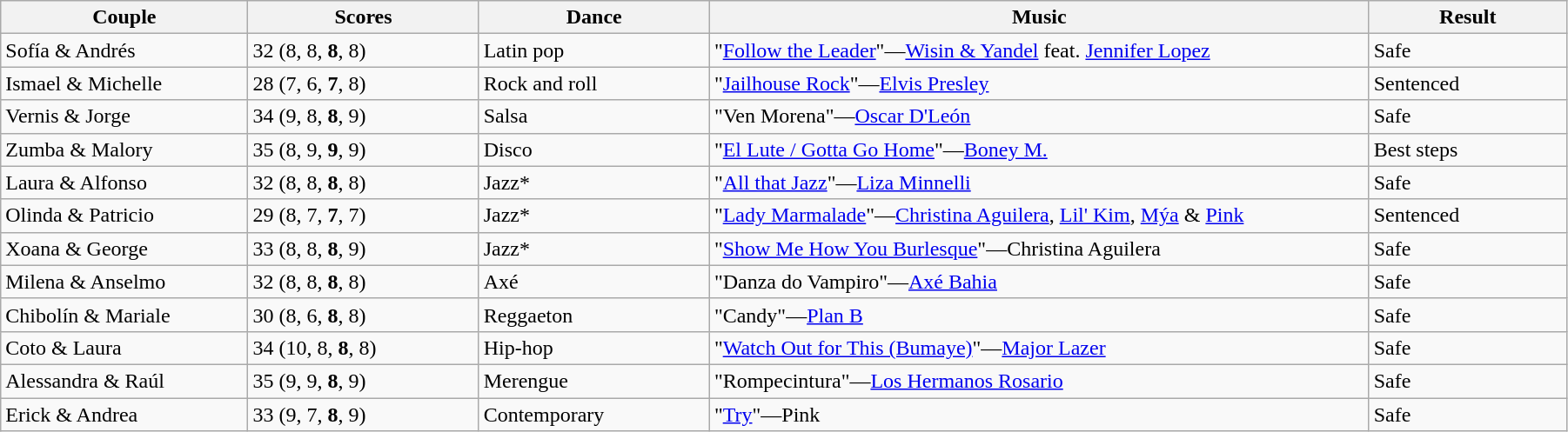<table class="wikitable sortable" style="width:95%; white-space:nowrap">
<tr>
<th style="width:15%;">Couple</th>
<th style="width:14%;">Scores</th>
<th style="width:14%;">Dance</th>
<th style="width:40%;">Music</th>
<th style="width:12%;">Result</th>
</tr>
<tr>
<td>Sofía & Andrés</td>
<td>32 (8, 8, <strong>8</strong>, 8)</td>
<td>Latin pop</td>
<td>"<a href='#'>Follow the Leader</a>"—<a href='#'>Wisin & Yandel</a> feat. <a href='#'>Jennifer Lopez</a></td>
<td>Safe</td>
</tr>
<tr>
<td>Ismael & Michelle</td>
<td>28 (7, 6, <strong>7</strong>, 8)</td>
<td>Rock and roll</td>
<td>"<a href='#'>Jailhouse Rock</a>"—<a href='#'>Elvis Presley</a></td>
<td>Sentenced</td>
</tr>
<tr>
<td>Vernis & Jorge</td>
<td>34 (9, 8, <strong>8</strong>, 9)</td>
<td>Salsa</td>
<td>"Ven Morena"—<a href='#'>Oscar D'León</a></td>
<td>Safe</td>
</tr>
<tr>
<td>Zumba & Malory</td>
<td>35 (8, 9, <strong>9</strong>, 9)</td>
<td>Disco</td>
<td>"<a href='#'>El Lute / Gotta Go Home</a>"—<a href='#'>Boney M.</a></td>
<td>Best steps</td>
</tr>
<tr>
<td>Laura & Alfonso</td>
<td>32 (8, 8, <strong>8</strong>, 8)</td>
<td>Jazz*</td>
<td>"<a href='#'>All that Jazz</a>"—<a href='#'>Liza Minnelli</a></td>
<td>Safe</td>
</tr>
<tr>
<td>Olinda & Patricio</td>
<td>29 (8, 7, <strong>7</strong>, 7)</td>
<td>Jazz*</td>
<td>"<a href='#'>Lady Marmalade</a>"—<a href='#'>Christina Aguilera</a>, <a href='#'>Lil' Kim</a>, <a href='#'>Mýa</a> & <a href='#'>Pink</a></td>
<td>Sentenced</td>
</tr>
<tr>
<td>Xoana & George</td>
<td>33 (8, 8, <strong>8</strong>, 9)</td>
<td>Jazz*</td>
<td>"<a href='#'>Show Me How You Burlesque</a>"—Christina Aguilera</td>
<td>Safe</td>
</tr>
<tr>
<td>Milena & Anselmo</td>
<td>32 (8, 8, <strong>8</strong>, 8)</td>
<td>Axé</td>
<td>"Danza do Vampiro"—<a href='#'>Axé Bahia</a></td>
<td>Safe</td>
</tr>
<tr>
<td>Chibolín & Mariale</td>
<td>30 (8, 6, <strong>8</strong>, 8)</td>
<td>Reggaeton</td>
<td>"Candy"—<a href='#'>Plan B</a></td>
<td>Safe</td>
</tr>
<tr>
<td>Coto & Laura</td>
<td>34 (10, 8, <strong>8</strong>, 8)</td>
<td>Hip-hop</td>
<td>"<a href='#'>Watch Out for This (Bumaye)</a>"—<a href='#'>Major Lazer</a></td>
<td>Safe</td>
</tr>
<tr>
<td>Alessandra & Raúl</td>
<td>35 (9, 9, <strong>8</strong>, 9)</td>
<td>Merengue</td>
<td>"Rompecintura"—<a href='#'>Los Hermanos Rosario</a></td>
<td>Safe</td>
</tr>
<tr>
<td>Erick & Andrea</td>
<td>33 (9, 7, <strong>8</strong>, 9)</td>
<td>Contemporary</td>
<td>"<a href='#'>Try</a>"—Pink</td>
<td>Safe</td>
</tr>
</table>
